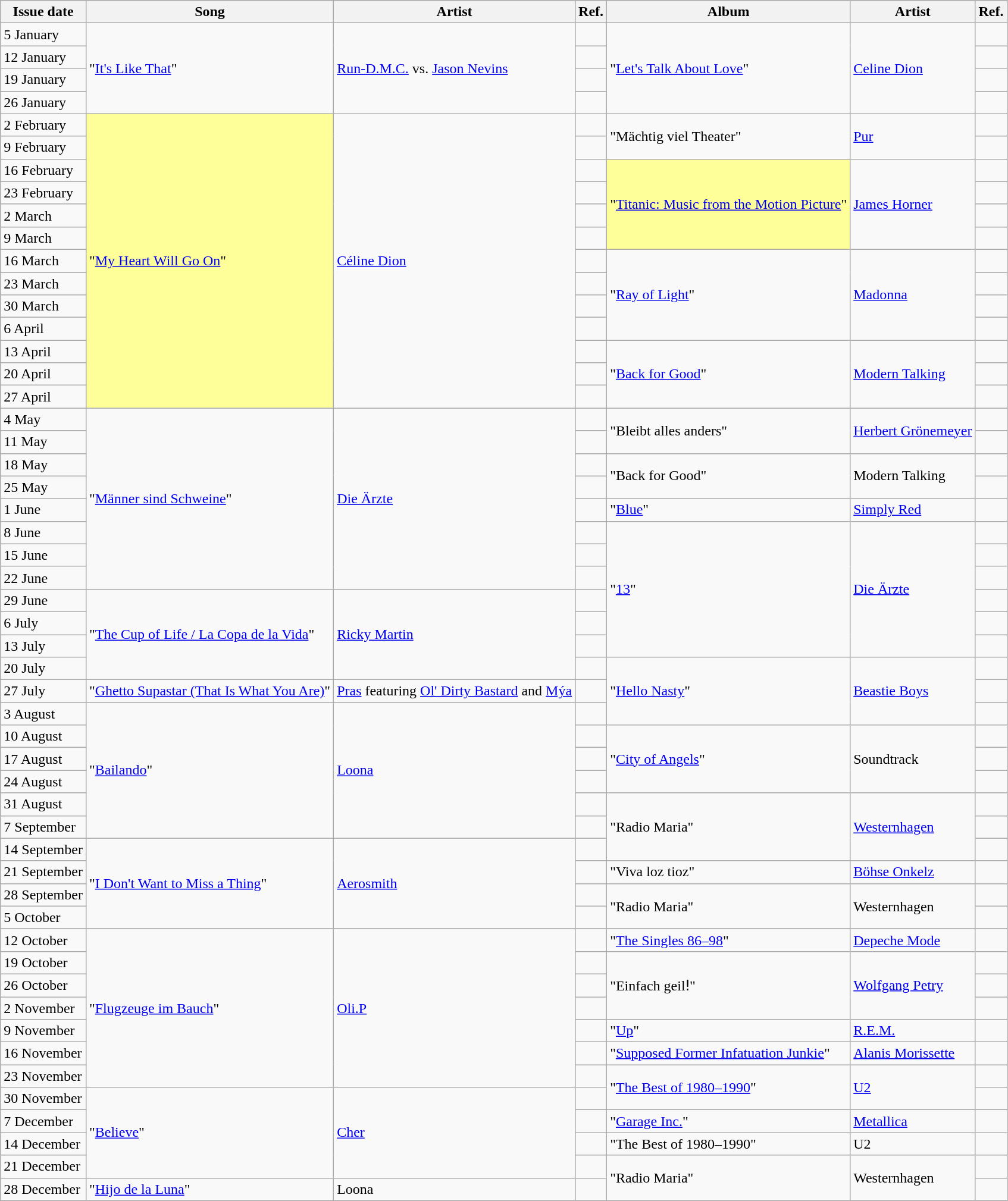<table class="sortable wikitable">
<tr>
<th>Issue date</th>
<th>Song</th>
<th>Artist</th>
<th>Ref.</th>
<th>Album</th>
<th>Artist</th>
<th>Ref.</th>
</tr>
<tr>
<td>5 January</td>
<td rowspan="4">"<a href='#'>It's Like That</a>"</td>
<td rowspan="4"><a href='#'>Run-D.M.C.</a> vs. <a href='#'>Jason Nevins</a></td>
<td align="center"></td>
<td rowspan="4">"<a href='#'>Let's Talk About Love</a>"</td>
<td rowspan="4"><a href='#'>Celine Dion</a></td>
<td align="center"></td>
</tr>
<tr>
<td>12 January</td>
<td align="center"></td>
<td align="center"></td>
</tr>
<tr>
<td>19 January</td>
<td align="center"></td>
<td align="center"></td>
</tr>
<tr>
<td>26 January</td>
<td align="center"></td>
<td align="center"></td>
</tr>
<tr>
<td>2 February</td>
<td bgcolor=#FFFF99 rowspan="13">"<a href='#'>My Heart Will Go On</a>" </td>
<td rowspan="13"><a href='#'>Céline Dion</a></td>
<td align="center"></td>
<td rowspan="2">"Mächtig viel Theater"</td>
<td rowspan="2"><a href='#'>Pur</a></td>
<td align="center"></td>
</tr>
<tr>
<td>9 February</td>
<td align="center"></td>
<td align="center"></td>
</tr>
<tr>
<td>16 February</td>
<td align="center"></td>
<td bgcolor=#FFFF99 rowspan="4">"<a href='#'>Titanic: Music from the Motion Picture</a>" </td>
<td rowspan="4"><a href='#'>James Horner</a></td>
<td align="center"></td>
</tr>
<tr>
<td>23 February</td>
<td align="center"></td>
<td align="center"></td>
</tr>
<tr>
<td>2 March</td>
<td align="center"></td>
<td align="center"></td>
</tr>
<tr>
<td>9 March</td>
<td align="center"></td>
<td align="center"></td>
</tr>
<tr>
<td>16 March</td>
<td align="center"></td>
<td rowspan="4">"<a href='#'>Ray of Light</a>"</td>
<td rowspan="4"><a href='#'>Madonna</a></td>
<td align="center"></td>
</tr>
<tr>
<td>23 March</td>
<td align="center"></td>
<td align="center"></td>
</tr>
<tr>
<td>30 March</td>
<td align="center"></td>
<td align="center"></td>
</tr>
<tr>
<td>6 April</td>
<td align="center"></td>
<td align="center"></td>
</tr>
<tr>
<td>13 April</td>
<td align="center"></td>
<td rowspan="3">"<a href='#'>Back for Good</a>"</td>
<td rowspan="3"><a href='#'>Modern Talking</a></td>
<td align="center"></td>
</tr>
<tr>
<td>20 April</td>
<td align="center"></td>
<td align="center"></td>
</tr>
<tr>
<td>27 April</td>
<td align="center"></td>
<td align="center"></td>
</tr>
<tr>
<td>4 May</td>
<td rowspan="8">"<a href='#'>Männer sind Schweine</a>"</td>
<td rowspan="8"><a href='#'>Die Ärzte</a></td>
<td align="center"></td>
<td rowspan="2">"Bleibt alles anders"</td>
<td rowspan="2"><a href='#'>Herbert Grönemeyer</a></td>
<td align="center"></td>
</tr>
<tr>
<td>11 May</td>
<td align="center"></td>
<td align="center"></td>
</tr>
<tr>
<td>18 May</td>
<td align="center"></td>
<td rowspan="2">"Back for Good"</td>
<td rowspan="2">Modern Talking</td>
<td align="center"></td>
</tr>
<tr>
<td>25 May</td>
<td align="center"></td>
<td align="center"></td>
</tr>
<tr>
<td>1 June</td>
<td align="center"></td>
<td>"<a href='#'>Blue</a>"</td>
<td><a href='#'>Simply Red</a></td>
<td align="center"></td>
</tr>
<tr>
<td>8 June</td>
<td align="center"></td>
<td rowspan="6">"<a href='#'>13</a>"</td>
<td rowspan="6"><a href='#'>Die Ärzte</a></td>
<td align="center"></td>
</tr>
<tr>
<td>15 June</td>
<td align="center"></td>
<td align="center"></td>
</tr>
<tr>
<td>22 June</td>
<td align="center"></td>
<td align="center"></td>
</tr>
<tr>
<td>29 June</td>
<td rowspan="4">"<a href='#'>The Cup of Life / La Copa de la Vida</a>"</td>
<td rowspan="4"><a href='#'>Ricky Martin</a></td>
<td align="center"></td>
<td align="center"></td>
</tr>
<tr>
<td>6 July</td>
<td align="center"></td>
<td align="center"></td>
</tr>
<tr>
<td>13 July</td>
<td align="center"></td>
<td align="center"></td>
</tr>
<tr>
<td>20 July</td>
<td align="center"></td>
<td rowspan="3">"<a href='#'>Hello Nasty</a>"</td>
<td rowspan="3"><a href='#'>Beastie Boys</a></td>
<td align="center"></td>
</tr>
<tr>
<td>27 July</td>
<td>"<a href='#'>Ghetto Supastar (That Is What You Are)</a>"</td>
<td><a href='#'>Pras</a> featuring <a href='#'>Ol' Dirty Bastard</a> and <a href='#'>Mýa</a></td>
<td align="center"></td>
<td align="center"></td>
</tr>
<tr>
<td>3 August</td>
<td rowspan="6">"<a href='#'>Bailando</a>"</td>
<td rowspan="6"><a href='#'>Loona</a></td>
<td align="center"></td>
<td align="center"></td>
</tr>
<tr>
<td>10 August</td>
<td align="center"></td>
<td rowspan="3">"<a href='#'>City of Angels</a>"</td>
<td rowspan="3">Soundtrack</td>
<td align="center"></td>
</tr>
<tr>
<td>17 August</td>
<td align="center"></td>
<td align="center"></td>
</tr>
<tr>
<td>24 August</td>
<td align="center"></td>
<td align="center"></td>
</tr>
<tr>
<td>31 August</td>
<td align="center"></td>
<td rowspan="3">"Radio Maria"</td>
<td rowspan="3"><a href='#'>Westernhagen</a></td>
<td align="center"></td>
</tr>
<tr>
<td>7 September</td>
<td align="center"></td>
<td align="center"></td>
</tr>
<tr>
<td>14 September</td>
<td rowspan="4">"<a href='#'>I Don't Want to Miss a Thing</a>"</td>
<td rowspan="4"><a href='#'>Aerosmith</a></td>
<td align="center"></td>
<td align="center"></td>
</tr>
<tr>
<td>21 September</td>
<td align="center"></td>
<td>"Viva loz tioz"</td>
<td><a href='#'>Böhse Onkelz</a></td>
<td align="center"></td>
</tr>
<tr>
<td>28 September</td>
<td align="center"></td>
<td rowspan="2">"Radio Maria"</td>
<td rowspan="2">Westernhagen</td>
<td align="center"></td>
</tr>
<tr>
<td>5 October</td>
<td align="center"></td>
<td align="center"></td>
</tr>
<tr>
<td>12 October</td>
<td rowspan="7">"<a href='#'>Flugzeuge im Bauch</a>"</td>
<td rowspan="7"><a href='#'>Oli.P</a></td>
<td align="center"></td>
<td>"<a href='#'>The Singles 86–98</a>"</td>
<td><a href='#'>Depeche Mode</a></td>
<td align="center"></td>
</tr>
<tr>
<td>19 October</td>
<td align="center"></td>
<td rowspan="3">"Einfach geilǃ"</td>
<td rowspan="3"><a href='#'>Wolfgang Petry</a></td>
<td align="center"></td>
</tr>
<tr>
<td>26 October</td>
<td align="center"></td>
<td align="center"></td>
</tr>
<tr>
<td>2 November</td>
<td align="center"></td>
<td align="center"></td>
</tr>
<tr>
<td>9 November</td>
<td align="center"></td>
<td>"<a href='#'>Up</a>"</td>
<td><a href='#'>R.E.M.</a></td>
<td align="center"></td>
</tr>
<tr>
<td>16 November</td>
<td align="center"></td>
<td>"<a href='#'>Supposed Former Infatuation Junkie</a>"</td>
<td><a href='#'>Alanis Morissette</a></td>
<td align="center"></td>
</tr>
<tr>
<td>23 November</td>
<td align="center"></td>
<td rowspan="2">"<a href='#'>The Best of 1980–1990</a>"</td>
<td rowspan="2"><a href='#'>U2</a></td>
<td align="center"></td>
</tr>
<tr>
<td>30 November</td>
<td rowspan="4">"<a href='#'>Believe</a>"</td>
<td rowspan="4"><a href='#'>Cher</a></td>
<td align="center"></td>
<td align="center"></td>
</tr>
<tr>
<td>7 December</td>
<td align="center"></td>
<td>"<a href='#'>Garage Inc.</a>"</td>
<td><a href='#'>Metallica</a></td>
<td align="center"></td>
</tr>
<tr>
<td>14 December</td>
<td align="center"></td>
<td>"The Best of 1980–1990"</td>
<td>U2</td>
<td align="center"></td>
</tr>
<tr>
<td>21 December</td>
<td align="center"></td>
<td rowspan="2">"Radio Maria"</td>
<td rowspan="2">Westernhagen</td>
<td align="center"></td>
</tr>
<tr>
<td>28 December</td>
<td>"<a href='#'>Hijo de la Luna</a>"</td>
<td>Loona</td>
<td align="center"></td>
<td align="center"></td>
</tr>
</table>
